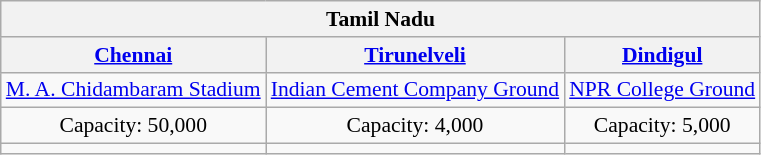<table class="wikitable" style="text-align:center;font-size:90%">
<tr>
<th colspan="3">Tamil Nadu</th>
</tr>
<tr>
<th><a href='#'>Chennai</a></th>
<th><a href='#'>Tirunelveli</a></th>
<th><a href='#'>Dindigul</a></th>
</tr>
<tr>
<td><a href='#'>M. A. Chidambaram Stadium</a></td>
<td><a href='#'>Indian Cement Company Ground</a></td>
<td><a href='#'>NPR College Ground</a></td>
</tr>
<tr>
<td>Capacity: 50,000</td>
<td>Capacity: 4,000</td>
<td>Capacity: 5,000</td>
</tr>
<tr>
<td></td>
<td></td>
<td></td>
</tr>
</table>
